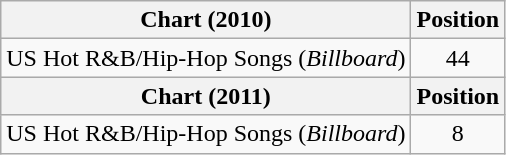<table class="wikitable">
<tr>
<th>Chart (2010)</th>
<th>Position</th>
</tr>
<tr>
<td>US Hot R&B/Hip-Hop Songs (<em>Billboard</em>)</td>
<td style="text-align:center;">44</td>
</tr>
<tr>
<th>Chart (2011)</th>
<th>Position</th>
</tr>
<tr>
<td>US Hot R&B/Hip-Hop Songs (<em>Billboard</em>)</td>
<td style="text-align:center;">8</td>
</tr>
</table>
